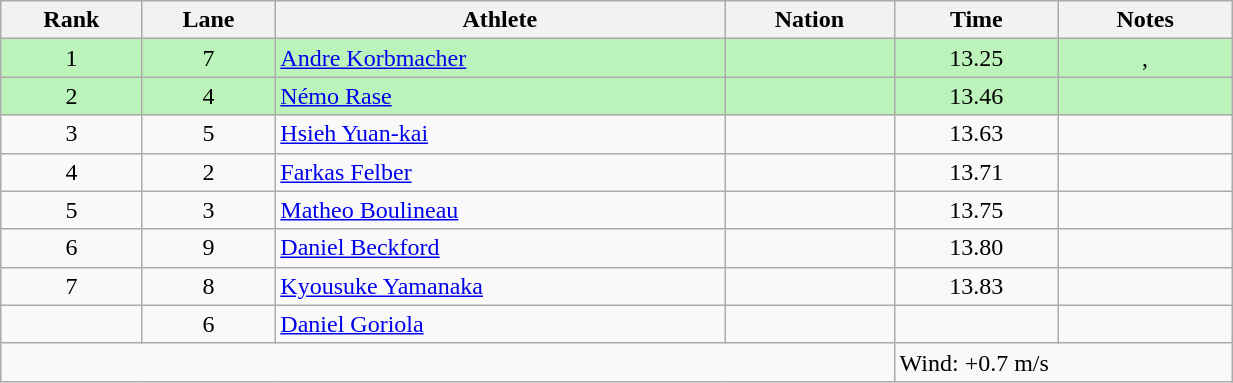<table class="wikitable sortable" style="text-align:center;width: 65%;">
<tr>
<th scope="col">Rank</th>
<th scope="col">Lane</th>
<th scope="col">Athlete</th>
<th scope="col">Nation</th>
<th scope="col">Time</th>
<th scope="col">Notes</th>
</tr>
<tr bgcolor=bbf3bb>
<td>1</td>
<td>7</td>
<td align=left><a href='#'>Andre Korbmacher</a></td>
<td align=left></td>
<td>13.25</td>
<td>, </td>
</tr>
<tr bgcolor=bbf3bb>
<td>2</td>
<td>4</td>
<td align=left><a href='#'>Némo Rase</a></td>
<td align=left></td>
<td>13.46</td>
<td></td>
</tr>
<tr>
<td>3</td>
<td>5</td>
<td align=left><a href='#'>Hsieh Yuan-kai</a></td>
<td align=left></td>
<td>13.63</td>
<td></td>
</tr>
<tr>
<td>4</td>
<td>2</td>
<td align=left><a href='#'>Farkas Felber</a></td>
<td align=left></td>
<td>13.71</td>
<td></td>
</tr>
<tr>
<td>5</td>
<td>3</td>
<td align=left><a href='#'>Matheo Boulineau</a></td>
<td align=left></td>
<td>13.75</td>
<td></td>
</tr>
<tr>
<td>6</td>
<td>9</td>
<td align=left><a href='#'>Daniel Beckford</a></td>
<td align=left></td>
<td>13.80</td>
<td></td>
</tr>
<tr>
<td>7</td>
<td>8</td>
<td align=left><a href='#'>Kyousuke Yamanaka</a></td>
<td align=left></td>
<td>13.83</td>
<td></td>
</tr>
<tr>
<td></td>
<td>6</td>
<td align=left><a href='#'>Daniel Goriola</a></td>
<td align=left></td>
<td></td>
<td></td>
</tr>
<tr class="sortbottom">
<td colspan="4"></td>
<td colspan="2" style="text-align:left;">Wind: +0.7 m/s</td>
</tr>
</table>
